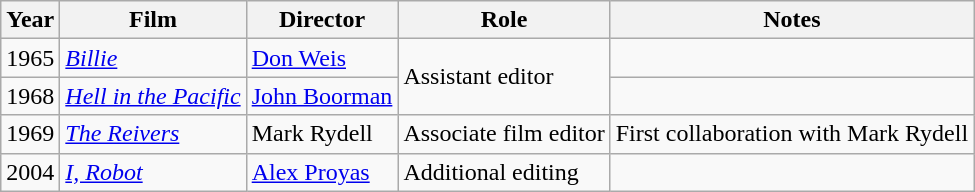<table class="wikitable">
<tr>
<th>Year</th>
<th>Film</th>
<th>Director</th>
<th>Role</th>
<th>Notes</th>
</tr>
<tr>
<td>1965</td>
<td><em><a href='#'>Billie</a></em></td>
<td><a href='#'>Don Weis</a></td>
<td rowspan=2>Assistant editor</td>
<td></td>
</tr>
<tr>
<td>1968</td>
<td><em><a href='#'>Hell in the Pacific</a></em></td>
<td><a href='#'>John Boorman</a></td>
<td></td>
</tr>
<tr>
<td>1969</td>
<td><em><a href='#'>The Reivers</a></em></td>
<td>Mark Rydell</td>
<td>Associate film editor</td>
<td>First collaboration with Mark Rydell</td>
</tr>
<tr>
<td>2004</td>
<td><em><a href='#'>I, Robot</a></em></td>
<td><a href='#'>Alex Proyas</a></td>
<td>Additional editing</td>
<td></td>
</tr>
</table>
